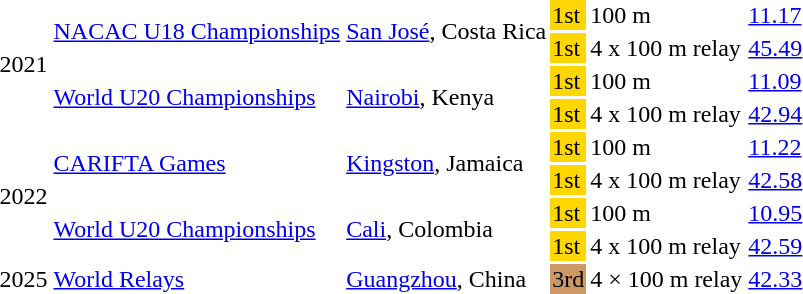<table>
<tr>
<td rowspan=4>2021</td>
<td rowspan=2><a href='#'>NACAC U18 Championships</a></td>
<td rowspan=2><a href='#'>San José</a>, Costa Rica</td>
<td bgcolor=gold>1st</td>
<td>100 m</td>
<td><a href='#'>11.17</a></td>
<td></td>
</tr>
<tr>
<td bgcolor=gold>1st</td>
<td>4 x 100 m relay</td>
<td><a href='#'>45.49</a></td>
<td></td>
</tr>
<tr>
<td rowspan=2><a href='#'>World U20 Championships</a></td>
<td rowspan=2><a href='#'>Nairobi</a>, Kenya</td>
<td bgcolor=gold>1st</td>
<td>100 m</td>
<td><a href='#'>11.09</a></td>
<td></td>
</tr>
<tr>
<td bgcolor=gold>1st</td>
<td>4 x 100 m relay</td>
<td><a href='#'>42.94</a></td>
<td><strong></strong></td>
</tr>
<tr>
<td rowspan=4>2022</td>
<td rowspan=2><a href='#'>CARIFTA Games</a></td>
<td rowspan=2><a href='#'>Kingston</a>, Jamaica</td>
<td bgcolor=gold>1st</td>
<td>100 m</td>
<td><a href='#'>11.22</a></td>
<td></td>
</tr>
<tr>
<td bgcolor=gold>1st</td>
<td>4 x 100 m relay</td>
<td><a href='#'>42.58</a></td>
<td><strong></strong></td>
</tr>
<tr>
<td rowspan=2><a href='#'>World U20 Championships</a></td>
<td rowspan=2><a href='#'>Cali</a>, Colombia</td>
<td bgcolor=gold>1st</td>
<td>100 m</td>
<td><a href='#'>10.95</a></td>
<td><strong></strong></td>
</tr>
<tr>
<td bgcolor=gold>1st</td>
<td>4 x 100 m relay</td>
<td><a href='#'>42.59</a></td>
<td><strong></strong></td>
</tr>
<tr>
<td>2025</td>
<td><a href='#'>World Relays</a></td>
<td><a href='#'>Guangzhou</a>, China</td>
<td bgcolor=cc9966>3rd</td>
<td>4 × 100 m relay</td>
<td><a href='#'>42.33</a></td>
</tr>
</table>
